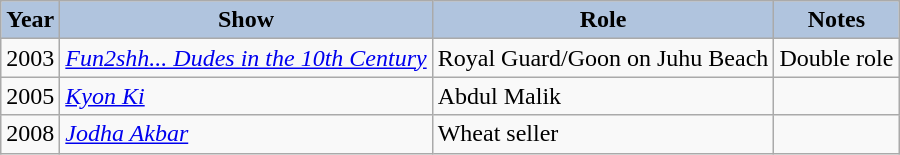<table class="wikitable" style="font-size:100%;">
<tr>
<th style= "background:#B0C4DE;">Year</th>
<th style= "background:#B0C4DE;">Show</th>
<th style= "background:#B0C4DE;">Role</th>
<th style= "background:#B0C4DE;">Notes</th>
</tr>
<tr>
<td>2003</td>
<td><em><a href='#'>Fun2shh... Dudes in the 10th Century</a></em></td>
<td>Royal Guard/Goon on Juhu Beach</td>
<td>Double role</td>
</tr>
<tr>
<td>2005</td>
<td><em><a href='#'>Kyon Ki</a></em></td>
<td>Abdul Malik</td>
<td></td>
</tr>
<tr>
<td>2008</td>
<td><em><a href='#'>Jodha Akbar</a></em></td>
<td>Wheat seller</td>
<td></td>
</tr>
</table>
